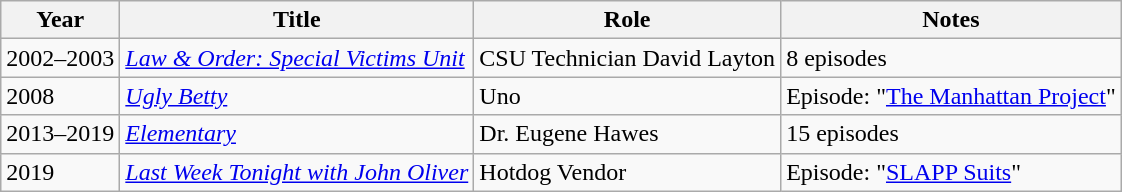<table class="wikitable">
<tr>
<th>Year</th>
<th>Title</th>
<th>Role</th>
<th>Notes</th>
</tr>
<tr>
<td>2002–2003</td>
<td><em><a href='#'>Law & Order: Special Victims Unit</a></em></td>
<td>CSU Technician David Layton</td>
<td>8 episodes</td>
</tr>
<tr>
<td>2008</td>
<td><em><a href='#'>Ugly Betty</a></em></td>
<td>Uno</td>
<td>Episode: "<a href='#'>The Manhattan Project</a>"</td>
</tr>
<tr>
<td>2013–2019</td>
<td><em><a href='#'>Elementary</a></em></td>
<td>Dr. Eugene Hawes</td>
<td>15 episodes</td>
</tr>
<tr>
<td>2019</td>
<td><em><a href='#'>Last Week Tonight with John Oliver</a></em></td>
<td>Hotdog Vendor</td>
<td>Episode: "<a href='#'>SLAPP Suits</a>"</td>
</tr>
</table>
